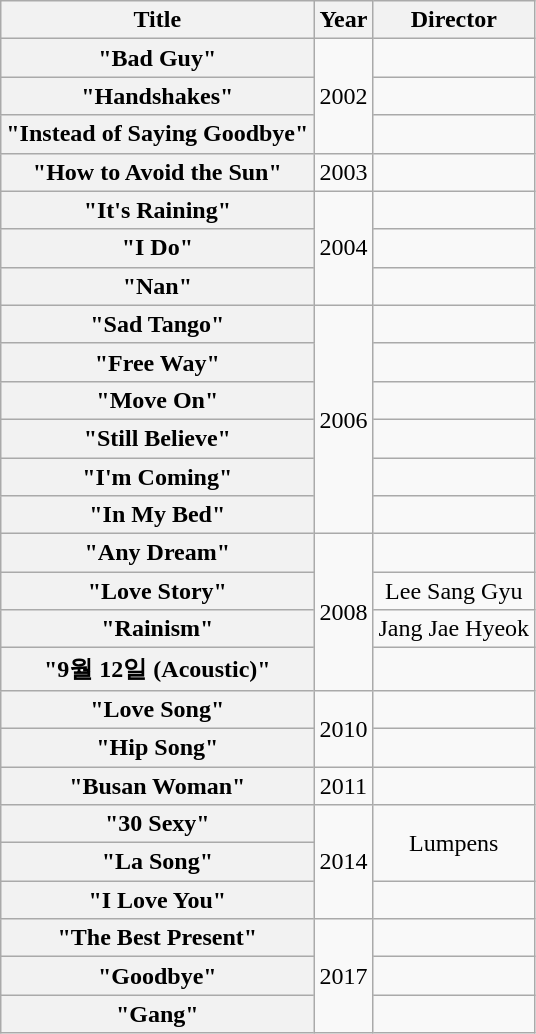<table class="wikitable plainrowheaders" style="text-align:center;">
<tr>
<th scope="col">Title</th>
<th scope="col">Year</th>
<th scope="col">Director</th>
</tr>
<tr>
<th scope="row">"Bad Guy"</th>
<td rowspan="3">2002</td>
<td></td>
</tr>
<tr>
<th scope="row">"Handshakes"</th>
<td></td>
</tr>
<tr>
<th scope="row">"Instead of Saying Goodbye"</th>
<td></td>
</tr>
<tr>
<th scope="row">"How to Avoid the Sun"</th>
<td>2003</td>
<td></td>
</tr>
<tr>
<th scope="row">"It's Raining"</th>
<td rowspan="3">2004</td>
<td></td>
</tr>
<tr>
<th scope="row">"I Do"</th>
<td></td>
</tr>
<tr>
<th scope="row">"Nan"</th>
<td></td>
</tr>
<tr>
<th scope="row">"Sad Tango"</th>
<td rowspan="6">2006</td>
<td></td>
</tr>
<tr>
<th scope="row">"Free Way"</th>
<td></td>
</tr>
<tr>
<th scope="row">"Move On"</th>
<td></td>
</tr>
<tr>
<th scope="row">"Still Believe"</th>
<td></td>
</tr>
<tr>
<th scope="row">"I'm Coming"</th>
<td></td>
</tr>
<tr>
<th scope="row">"In My Bed"</th>
<td></td>
</tr>
<tr>
<th scope="row">"Any Dream"</th>
<td rowspan="4">2008</td>
<td></td>
</tr>
<tr>
<th scope="row">"Love Story"</th>
<td>Lee Sang Gyu</td>
</tr>
<tr>
<th scope="row">"Rainism"</th>
<td>Jang Jae Hyeok</td>
</tr>
<tr>
<th scope="row">"9월 12일 (Acoustic)"</th>
<td></td>
</tr>
<tr>
<th scope="row">"Love Song"</th>
<td rowspan="2">2010</td>
<td></td>
</tr>
<tr>
<th scope="row">"Hip Song"</th>
<td></td>
</tr>
<tr>
<th scope="row">"Busan Woman"</th>
<td>2011</td>
<td></td>
</tr>
<tr>
<th scope="row">"30 Sexy"</th>
<td rowspan="3">2014</td>
<td rowspan="2">Lumpens</td>
</tr>
<tr>
<th scope="row">"La Song"</th>
</tr>
<tr>
<th scope="row">"I Love You"</th>
<td></td>
</tr>
<tr>
<th scope="row">"The Best Present"</th>
<td rowspan="3">2017</td>
<td></td>
</tr>
<tr>
<th scope="row">"Goodbye"</th>
<td></td>
</tr>
<tr>
<th scope="row">"Gang"</th>
<td></td>
</tr>
</table>
